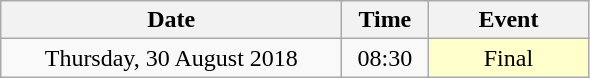<table class = "wikitable" style="text-align:center;">
<tr>
<th width=220>Date</th>
<th width=50>Time</th>
<th width=100>Event</th>
</tr>
<tr>
<td>Thursday, 30 August 2018</td>
<td>08:30</td>
<td bgcolor=ffffcc>Final</td>
</tr>
</table>
